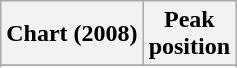<table class="wikitable sortable plainrowheaders" style="text-align:center">
<tr>
<th scope="col">Chart (2008)</th>
<th scope="col">Peak<br> position</th>
</tr>
<tr>
</tr>
<tr>
</tr>
</table>
